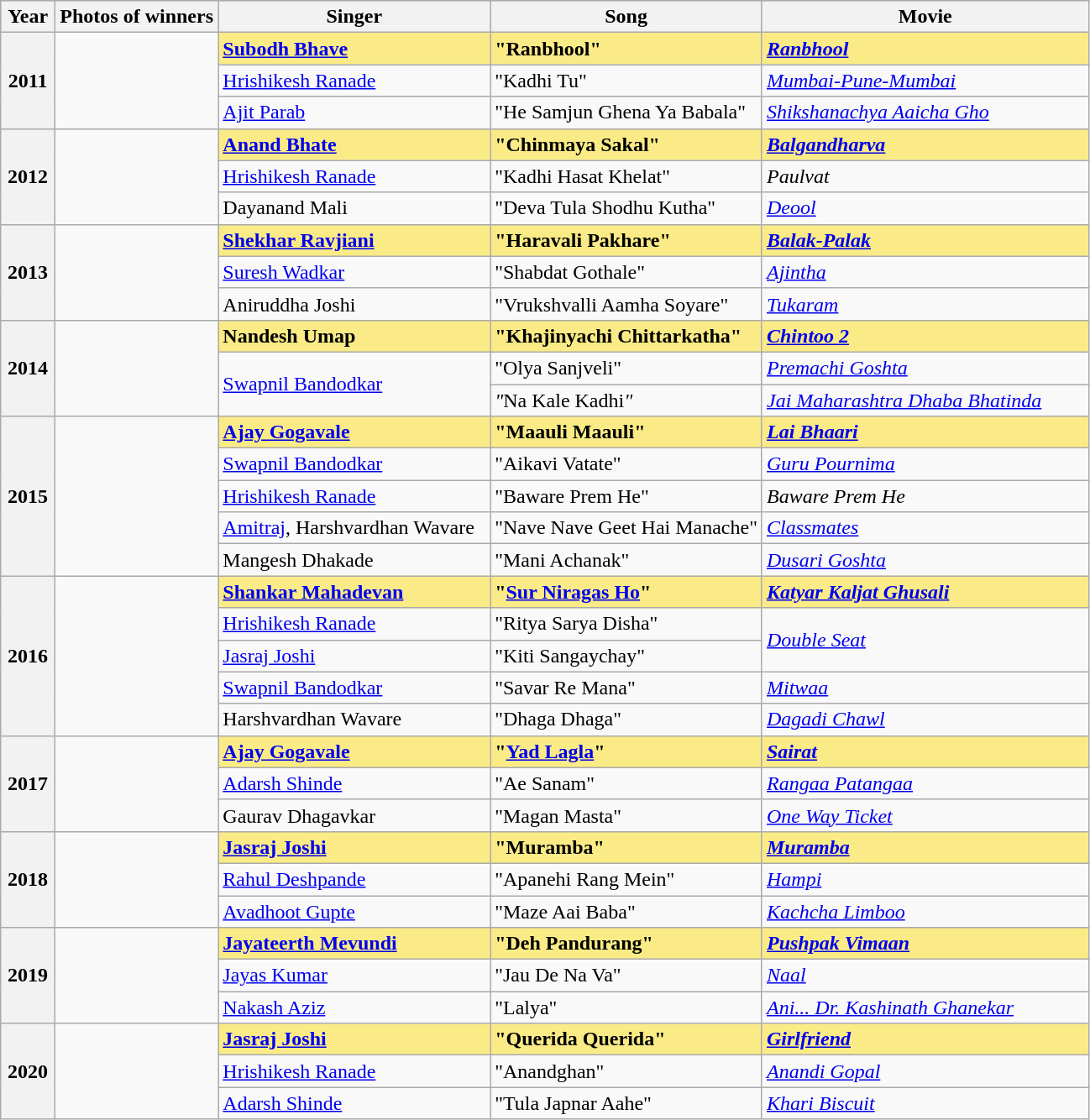<table class="wikitable" style="width:;">
<tr style="background:#bebebe;">
<th width="5%">Year</th>
<th width="15%">Photos of winners</th>
<th width="25%">Singer</th>
<th width="25%">Song</th>
<th width="30%">Movie</th>
</tr>
<tr>
<th rowspan="3" style="text-align:center"><strong>2011</strong></th>
<td rowspan="3"></td>
<td style="background:#FAEB86;"><strong><a href='#'>Subodh Bhave</a></strong></td>
<td style="background:#FAEB86;"><strong>"Ranbhool"</strong></td>
<td style="background:#FAEB86;"><strong><em><a href='#'>Ranbhool</a></em></strong></td>
</tr>
<tr>
<td><a href='#'>Hrishikesh Ranade</a></td>
<td>"Kadhi Tu"</td>
<td><em><a href='#'>Mumbai-Pune-Mumbai</a></em></td>
</tr>
<tr>
<td><a href='#'>Ajit Parab</a></td>
<td>"He Samjun Ghena Ya Babala"</td>
<td><em><a href='#'>Shikshanachya Aaicha Gho</a></em></td>
</tr>
<tr>
<th rowspan="3" style="text-align:center"><strong>2012</strong></th>
<td rowspan="3"></td>
<td style="background:#FAEB86;"><strong><a href='#'>Anand Bhate</a></strong></td>
<td style="background:#FAEB86;"><strong>"Chinmaya Sakal"</strong></td>
<td style="background:#FAEB86;"><strong><em><a href='#'>Balgandharva</a></em></strong></td>
</tr>
<tr>
<td><a href='#'>Hrishikesh Ranade</a></td>
<td>"Kadhi Hasat Khelat"</td>
<td><em>Paulvat</em></td>
</tr>
<tr>
<td>Dayanand Mali</td>
<td>"Deva Tula Shodhu Kutha"</td>
<td><em><a href='#'>Deool</a></em></td>
</tr>
<tr>
<th rowspan="3" style="text-align:center"><strong>2013</strong></th>
<td rowspan="3"></td>
<td style="background:#FAEB86;"><strong><a href='#'>Shekhar Ravjiani</a></strong></td>
<td style="background:#FAEB86;"><strong>"Haravali Pakhare"</strong></td>
<td style="background:#FAEB86;"><strong><em><a href='#'>Balak-Palak</a></em></strong></td>
</tr>
<tr>
<td><a href='#'>Suresh Wadkar</a></td>
<td>"Shabdat Gothale"</td>
<td><em><a href='#'>Ajintha</a></em></td>
</tr>
<tr>
<td>Aniruddha Joshi</td>
<td>"Vrukshvalli Aamha Soyare"</td>
<td><em><a href='#'>Tukaram</a></em></td>
</tr>
<tr>
<th rowspan="3" style="text-align:center"><strong>2014</strong></th>
<td rowspan="3"></td>
<td style="background:#FAEB86;"><strong>Nandesh Umap</strong></td>
<td style="background:#FAEB86;"><strong>"Khajinyachi Chittarkatha"</strong></td>
<td style="background:#FAEB86;"><strong><em><a href='#'>Chintoo 2</a></em></strong></td>
</tr>
<tr>
<td rowspan="2"><a href='#'>Swapnil Bandodkar</a></td>
<td>"Olya Sanjveli"</td>
<td><em><a href='#'>Premachi Goshta</a></em></td>
</tr>
<tr>
<td><em>"</em>Na Kale Kadhi<em>"</em></td>
<td><em><a href='#'>Jai Maharashtra Dhaba Bhatinda</a></em></td>
</tr>
<tr>
<th rowspan="5" style="text-align:center"><strong>2015</strong></th>
<td rowspan="5"></td>
<td style="background:#FAEB86;"><strong><a href='#'>Ajay Gogavale</a></strong></td>
<td style="background:#FAEB86;"><strong>"Maauli Maauli"</strong></td>
<td style="background:#FAEB86;"><strong><em><a href='#'>Lai Bhaari</a></em></strong></td>
</tr>
<tr>
<td><a href='#'>Swapnil Bandodkar</a></td>
<td>"Aikavi Vatate"</td>
<td><em><a href='#'>Guru Pournima</a></em></td>
</tr>
<tr>
<td><a href='#'>Hrishikesh Ranade</a></td>
<td>"Baware Prem He"</td>
<td><em>Baware Prem He</em></td>
</tr>
<tr>
<td><a href='#'>Amitraj</a>, Harshvardhan Wavare</td>
<td>"Nave Nave Geet Hai Manache"</td>
<td><em><a href='#'>Classmates</a></em></td>
</tr>
<tr>
<td>Mangesh Dhakade</td>
<td>"Mani Achanak"</td>
<td><em><a href='#'>Dusari Goshta</a></em></td>
</tr>
<tr>
<th rowspan="5" style="text-align:center"><strong>2016</strong></th>
<td rowspan="5"></td>
<td style="background:#FAEB86;"><strong><a href='#'>Shankar Mahadevan</a></strong></td>
<td style="background:#FAEB86;"><strong>"<a href='#'>Sur Niragas Ho</a>"</strong></td>
<td style="background:#FAEB86;"><strong><em><a href='#'>Katyar Kaljat Ghusali</a></em></strong></td>
</tr>
<tr>
<td><a href='#'>Hrishikesh Ranade</a></td>
<td>"Ritya Sarya Disha"</td>
<td rowspan="2"><em><a href='#'>Double Seat</a></em></td>
</tr>
<tr>
<td><a href='#'>Jasraj Joshi</a></td>
<td>"Kiti Sangaychay"</td>
</tr>
<tr>
<td><a href='#'>Swapnil Bandodkar</a></td>
<td>"Savar Re Mana"</td>
<td><em><a href='#'>Mitwaa</a></em></td>
</tr>
<tr>
<td>Harshvardhan Wavare</td>
<td>"Dhaga Dhaga"</td>
<td><em><a href='#'>Dagadi Chawl</a></em></td>
</tr>
<tr>
<th rowspan="3" style="text-align:center"><strong>2017</strong></th>
<td rowspan="3"></td>
<td style="background:#FAEB86;"><strong><a href='#'>Ajay Gogavale</a></strong></td>
<td style="background:#FAEB86;"><strong>"<a href='#'>Yad Lagla</a>"</strong></td>
<td style="background:#FAEB86;"><strong><em><a href='#'>Sairat</a></em></strong></td>
</tr>
<tr>
<td><a href='#'>Adarsh Shinde</a></td>
<td>"Ae Sanam"</td>
<td><em><a href='#'>Rangaa Patangaa</a></em></td>
</tr>
<tr>
<td>Gaurav Dhagavkar</td>
<td>"Magan Masta"</td>
<td><em><a href='#'>One Way Ticket</a></em></td>
</tr>
<tr>
<th rowspan="3" style="text-align:center"><strong>2018</strong></th>
<td rowspan="3"></td>
<td style="background:#FAEB86;"><strong><a href='#'>Jasraj Joshi</a></strong></td>
<td style="background:#FAEB86;"><strong>"Muramba"</strong></td>
<td style="background:#FAEB86;"><strong><em><a href='#'>Muramba</a></em></strong></td>
</tr>
<tr>
<td><a href='#'>Rahul Deshpande</a></td>
<td>"Apanehi Rang Mein"</td>
<td><em><a href='#'>Hampi</a></em></td>
</tr>
<tr>
<td><a href='#'>Avadhoot Gupte</a></td>
<td>"Maze Aai Baba"</td>
<td><em><a href='#'>Kachcha Limboo</a></em></td>
</tr>
<tr>
<th rowspan="3" style="text-align:center"><strong>2019</strong></th>
<td rowspan="3"></td>
<td style="background:#FAEB86;"><strong><a href='#'>Jayateerth Mevundi</a></strong></td>
<td style="background:#FAEB86;"><strong>"Deh Pandurang"</strong></td>
<td style="background:#FAEB86;"><strong><em><a href='#'>Pushpak Vimaan</a></em></strong></td>
</tr>
<tr>
<td><a href='#'>Jayas Kumar</a></td>
<td>"Jau De Na Va"</td>
<td><em><a href='#'>Naal</a></em></td>
</tr>
<tr>
<td><a href='#'>Nakash Aziz</a></td>
<td>"Lalya"</td>
<td><em><a href='#'>Ani... Dr. Kashinath Ghanekar</a></em></td>
</tr>
<tr>
<th rowspan="3" style="text-align:center"><strong>2020</strong></th>
<td rowspan="3"></td>
<td style="background:#FAEB86;"><strong><a href='#'>Jasraj Joshi</a></strong></td>
<td style="background:#FAEB86;"><strong>"Querida Querida"</strong></td>
<td style="background:#FAEB86;"><strong><em><a href='#'>Girlfriend</a></em></strong></td>
</tr>
<tr>
<td><a href='#'>Hrishikesh Ranade</a></td>
<td>"Anandghan"</td>
<td><em><a href='#'>Anandi Gopal</a></em></td>
</tr>
<tr>
<td><a href='#'>Adarsh Shinde</a></td>
<td>"Tula Japnar Aahe"</td>
<td><em><a href='#'>Khari Biscuit</a></em></td>
</tr>
</table>
